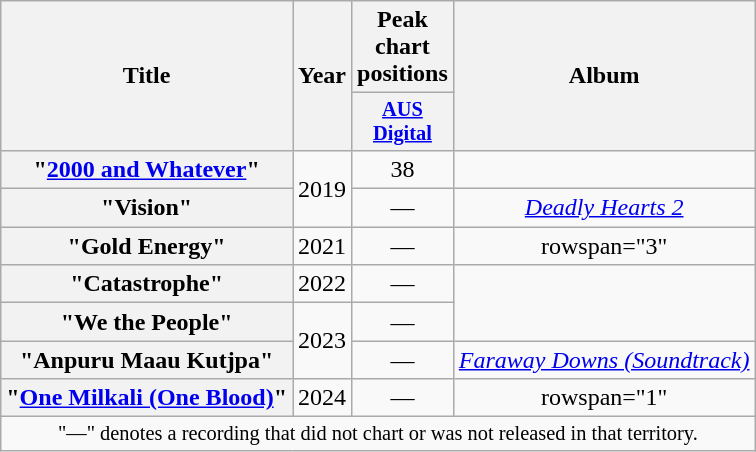<table class="wikitable plainrowheaders" style="text-align:center;">
<tr>
<th rowspan="2" scope="col">Title</th>
<th rowspan="2" scope="col">Year</th>
<th colspan="1" scope="col">Peak chart positions</th>
<th rowspan="2" scope="col">Album</th>
</tr>
<tr>
<th scope="col" style="width:3em;font-size:85%"><a href='#'>AUS<br>Digital</a><br></th>
</tr>
<tr>
<th scope="row">"<a href='#'>2000 and Whatever</a>"</th>
<td rowspan="2">2019</td>
<td>38</td>
<td></td>
</tr>
<tr>
<th scope="row">"Vision"</th>
<td>—</td>
<td><em><a href='#'>Deadly Hearts 2</a></em></td>
</tr>
<tr>
<th scope="row">"Gold Energy"</th>
<td>2021</td>
<td>—</td>
<td>rowspan="3" </td>
</tr>
<tr>
<th scope="row">"Catastrophe"</th>
<td>2022</td>
<td>—</td>
</tr>
<tr>
<th scope="row">"We the People"</th>
<td rowspan="2">2023</td>
<td>—</td>
</tr>
<tr>
<th scope="row">"Anpuru Maau Kutjpa"</th>
<td>—</td>
<td><em><a href='#'>Faraway Downs (Soundtrack)</a></em></td>
</tr>
<tr>
<th scope="row">"<a href='#'>One Milkali (One Blood)</a>"</th>
<td rowspan="1">2024</td>
<td>—</td>
<td>rowspan="1" </td>
</tr>
<tr>
<td colspan="14" style="font-size:85%">"—" denotes a recording that did not chart or was not released in that territory.</td>
</tr>
</table>
